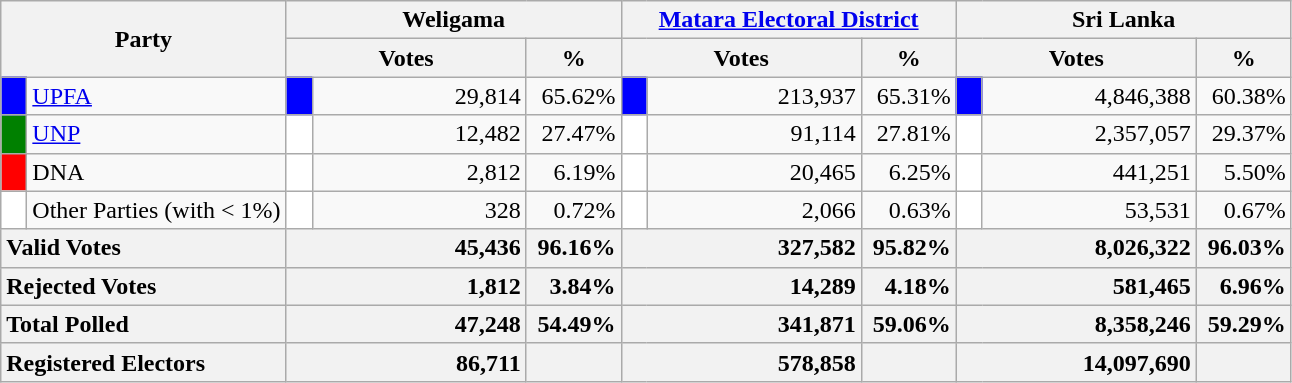<table class="wikitable">
<tr>
<th colspan="2" width="144px"rowspan="2">Party</th>
<th colspan="3" width="216px">Weligama</th>
<th colspan="3" width="216px"><a href='#'>Matara Electoral District</a></th>
<th colspan="3" width="216px">Sri Lanka</th>
</tr>
<tr>
<th colspan="2" width="144px">Votes</th>
<th>%</th>
<th colspan="2" width="144px">Votes</th>
<th>%</th>
<th colspan="2" width="144px">Votes</th>
<th>%</th>
</tr>
<tr>
<td style="background-color:blue;" width="10px"></td>
<td style="text-align:left;"><a href='#'>UPFA</a></td>
<td style="background-color:blue;" width="10px"></td>
<td style="text-align:right;">29,814</td>
<td style="text-align:right;">65.62%</td>
<td style="background-color:blue;" width="10px"></td>
<td style="text-align:right;">213,937</td>
<td style="text-align:right;">65.31%</td>
<td style="background-color:blue;" width="10px"></td>
<td style="text-align:right;">4,846,388</td>
<td style="text-align:right;">60.38%</td>
</tr>
<tr>
<td style="background-color:green;" width="10px"></td>
<td style="text-align:left;"><a href='#'>UNP</a></td>
<td style="background-color:white;" width="10px"></td>
<td style="text-align:right;">12,482</td>
<td style="text-align:right;">27.47%</td>
<td style="background-color:white;" width="10px"></td>
<td style="text-align:right;">91,114</td>
<td style="text-align:right;">27.81%</td>
<td style="background-color:white;" width="10px"></td>
<td style="text-align:right;">2,357,057</td>
<td style="text-align:right;">29.37%</td>
</tr>
<tr>
<td style="background-color:red;" width="10px"></td>
<td style="text-align:left;">DNA</td>
<td style="background-color:white;" width="10px"></td>
<td style="text-align:right;">2,812</td>
<td style="text-align:right;">6.19%</td>
<td style="background-color:white;" width="10px"></td>
<td style="text-align:right;">20,465</td>
<td style="text-align:right;">6.25%</td>
<td style="background-color:white;" width="10px"></td>
<td style="text-align:right;">441,251</td>
<td style="text-align:right;">5.50%</td>
</tr>
<tr>
<td style="background-color:white;" width="10px"></td>
<td style="text-align:left;">Other Parties (with < 1%)</td>
<td style="background-color:white;" width="10px"></td>
<td style="text-align:right;">328</td>
<td style="text-align:right;">0.72%</td>
<td style="background-color:white;" width="10px"></td>
<td style="text-align:right;">2,066</td>
<td style="text-align:right;">0.63%</td>
<td style="background-color:white;" width="10px"></td>
<td style="text-align:right;">53,531</td>
<td style="text-align:right;">0.67%</td>
</tr>
<tr>
<th colspan="2" width="144px"style="text-align:left;">Valid Votes</th>
<th style="text-align:right;"colspan="2" width="144px">45,436</th>
<th style="text-align:right;">96.16%</th>
<th style="text-align:right;"colspan="2" width="144px">327,582</th>
<th style="text-align:right;">95.82%</th>
<th style="text-align:right;"colspan="2" width="144px">8,026,322</th>
<th style="text-align:right;">96.03%</th>
</tr>
<tr>
<th colspan="2" width="144px"style="text-align:left;">Rejected Votes</th>
<th style="text-align:right;"colspan="2" width="144px">1,812</th>
<th style="text-align:right;">3.84%</th>
<th style="text-align:right;"colspan="2" width="144px">14,289</th>
<th style="text-align:right;">4.18%</th>
<th style="text-align:right;"colspan="2" width="144px">581,465</th>
<th style="text-align:right;">6.96%</th>
</tr>
<tr>
<th colspan="2" width="144px"style="text-align:left;">Total Polled</th>
<th style="text-align:right;"colspan="2" width="144px">47,248</th>
<th style="text-align:right;">54.49%</th>
<th style="text-align:right;"colspan="2" width="144px">341,871</th>
<th style="text-align:right;">59.06%</th>
<th style="text-align:right;"colspan="2" width="144px">8,358,246</th>
<th style="text-align:right;">59.29%</th>
</tr>
<tr>
<th colspan="2" width="144px"style="text-align:left;">Registered Electors</th>
<th style="text-align:right;"colspan="2" width="144px">86,711</th>
<th></th>
<th style="text-align:right;"colspan="2" width="144px">578,858</th>
<th></th>
<th style="text-align:right;"colspan="2" width="144px">14,097,690</th>
<th></th>
</tr>
</table>
